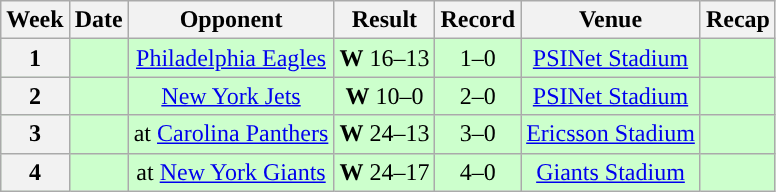<table class="wikitable" style="text-align:center">
<tr>
<th>Week</th>
<th>Date</th>
<th>Opponent</th>
<th>Result</th>
<th>Record</th>
<th>Venue</th>
<th>Recap</th>
</tr>
<tr style="background:#cfc">
<th>1</th>
<td></td>
<td><a href='#'>Philadelphia Eagles</a></td>
<td><strong>W</strong> 16–13</td>
<td>1–0</td>
<td><a href='#'>PSINet Stadium</a></td>
<td></td>
</tr>
<tr style="background:#cfc">
<th>2</th>
<td></td>
<td><a href='#'>New York Jets</a></td>
<td><strong>W</strong> 10–0</td>
<td>2–0</td>
<td><a href='#'>PSINet Stadium</a></td>
<td></td>
</tr>
<tr style="background:#cfc">
<th>3</th>
<td></td>
<td>at <a href='#'>Carolina Panthers</a></td>
<td><strong>W</strong> 24–13</td>
<td>3–0</td>
<td><a href='#'>Ericsson Stadium</a></td>
<td></td>
</tr>
<tr style="background:#cfc">
<th>4</th>
<td></td>
<td>at <a href='#'>New York Giants</a></td>
<td><strong>W</strong> 24–17</td>
<td>4–0</td>
<td><a href='#'>Giants Stadium</a></td>
<td></td>
</tr>
</table>
